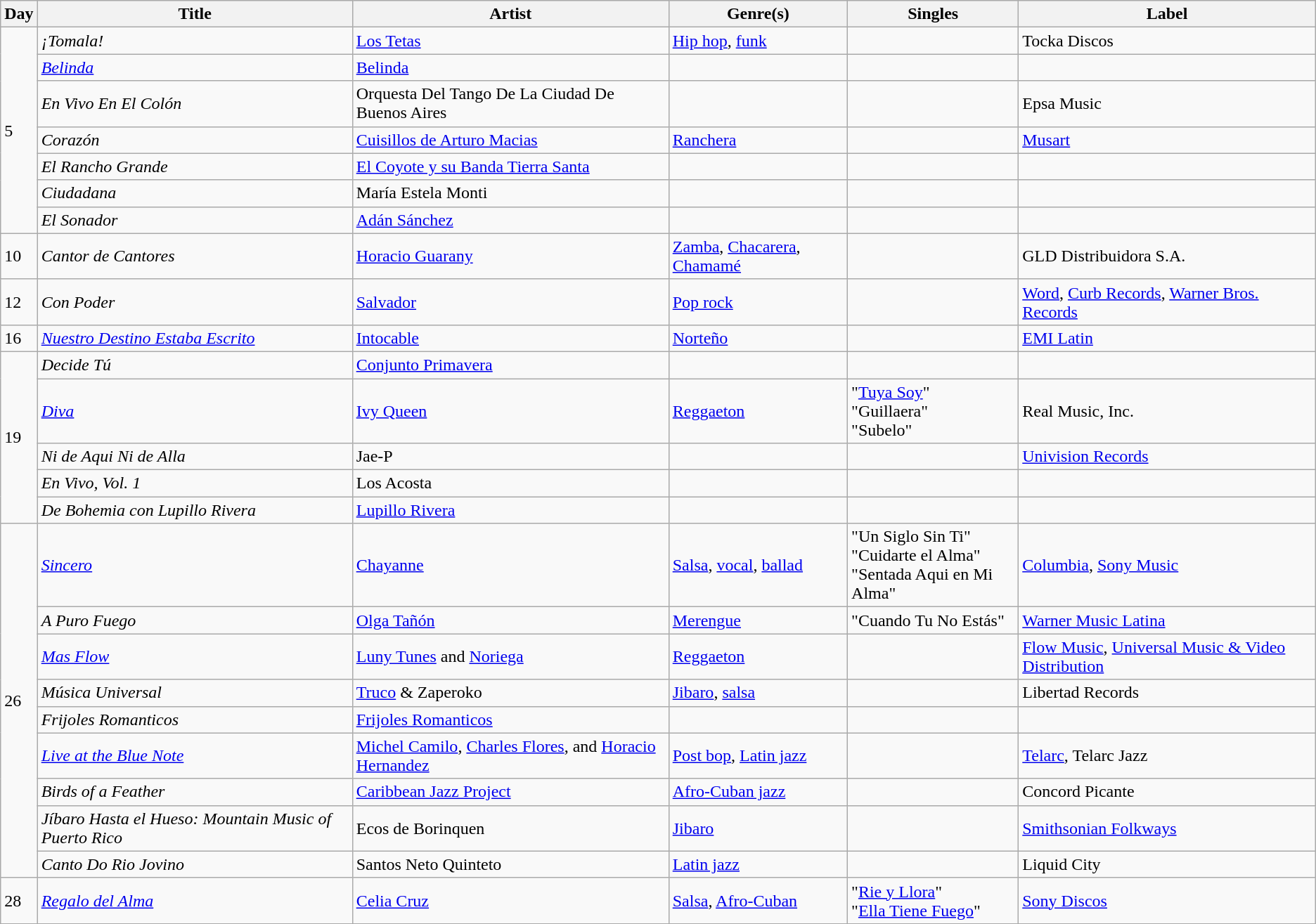<table class="wikitable sortable" style="text-align: left;">
<tr>
<th>Day</th>
<th>Title</th>
<th>Artist</th>
<th>Genre(s)</th>
<th>Singles</th>
<th>Label</th>
</tr>
<tr>
<td rowspan="7">5</td>
<td><em>¡Tomala!</em></td>
<td><a href='#'>Los Tetas</a></td>
<td><a href='#'>Hip hop</a>, <a href='#'>funk</a></td>
<td></td>
<td>Tocka Discos</td>
</tr>
<tr>
<td><em><a href='#'>Belinda</a></em></td>
<td><a href='#'>Belinda</a></td>
<td></td>
<td></td>
<td></td>
</tr>
<tr>
<td><em>En Vivo En El Colón</em></td>
<td>Orquesta Del Tango De La Ciudad De Buenos Aires</td>
<td></td>
<td></td>
<td>Epsa Music</td>
</tr>
<tr>
<td><em>Corazón</em></td>
<td><a href='#'>Cuisillos de Arturo Macias</a></td>
<td><a href='#'>Ranchera</a></td>
<td></td>
<td><a href='#'>Musart</a></td>
</tr>
<tr>
<td><em>El Rancho Grande</em></td>
<td><a href='#'>El Coyote y su Banda Tierra Santa</a></td>
<td></td>
<td></td>
<td></td>
</tr>
<tr>
<td><em>Ciudadana</em></td>
<td>María Estela Monti</td>
<td></td>
<td></td>
<td></td>
</tr>
<tr>
<td><em>El Sonador</em></td>
<td><a href='#'>Adán Sánchez</a></td>
<td></td>
<td></td>
<td></td>
</tr>
<tr>
<td>10</td>
<td><em>Cantor de Cantores</em></td>
<td><a href='#'>Horacio Guarany</a></td>
<td><a href='#'>Zamba</a>, <a href='#'>Chacarera</a>, <a href='#'>Chamamé</a></td>
<td></td>
<td>GLD Distribuidora S.A.</td>
</tr>
<tr>
<td>12</td>
<td><em>Con Poder</em></td>
<td><a href='#'>Salvador</a></td>
<td><a href='#'>Pop rock</a></td>
<td></td>
<td><a href='#'>Word</a>, <a href='#'>Curb Records</a>, <a href='#'>Warner Bros. Records</a></td>
</tr>
<tr>
<td>16</td>
<td><em><a href='#'>Nuestro Destino Estaba Escrito</a></em></td>
<td><a href='#'>Intocable</a></td>
<td><a href='#'>Norteño</a></td>
<td></td>
<td><a href='#'>EMI Latin</a></td>
</tr>
<tr>
<td rowspan="5">19</td>
<td><em>Decide Tú</em></td>
<td><a href='#'>Conjunto Primavera</a></td>
<td></td>
<td></td>
<td></td>
</tr>
<tr>
<td><em><a href='#'>Diva</a></em></td>
<td><a href='#'>Ivy Queen</a></td>
<td><a href='#'>Reggaeton</a></td>
<td>"<a href='#'>Tuya Soy</a>"<br>"Guillaera"<br>"Subelo"</td>
<td>Real Music, Inc.</td>
</tr>
<tr>
<td><em>Ni de Aqui Ni de Alla</em></td>
<td>Jae-P</td>
<td></td>
<td></td>
<td><a href='#'>Univision Records</a></td>
</tr>
<tr>
<td><em>En Vivo, Vol. 1</em></td>
<td>Los Acosta</td>
<td></td>
<td></td>
<td></td>
</tr>
<tr>
<td><em>De Bohemia con Lupillo Rivera</em></td>
<td><a href='#'>Lupillo Rivera</a></td>
<td></td>
<td></td>
<td></td>
</tr>
<tr>
<td rowspan="9">26</td>
<td><em><a href='#'>Sincero</a></em></td>
<td><a href='#'>Chayanne</a></td>
<td><a href='#'>Salsa</a>, <a href='#'>vocal</a>, <a href='#'>ballad</a></td>
<td>"Un Siglo Sin Ti"<br>"Cuidarte el Alma"<br>"Sentada Aqui en Mi Alma"</td>
<td><a href='#'>Columbia</a>, <a href='#'>Sony Music</a></td>
</tr>
<tr>
<td><em>A Puro Fuego</em></td>
<td><a href='#'>Olga Tañón</a></td>
<td><a href='#'>Merengue</a></td>
<td>"Cuando Tu No Estás"</td>
<td><a href='#'>Warner Music Latina</a></td>
</tr>
<tr>
<td><em><a href='#'>Mas Flow</a></em></td>
<td><a href='#'>Luny Tunes</a> and <a href='#'>Noriega</a></td>
<td><a href='#'>Reggaeton</a></td>
<td></td>
<td><a href='#'>Flow Music</a>, <a href='#'>Universal Music & Video Distribution</a></td>
</tr>
<tr>
<td><em>Música Universal</em></td>
<td><a href='#'>Truco</a> & Zaperoko</td>
<td><a href='#'>Jibaro</a>, <a href='#'>salsa</a></td>
<td></td>
<td>Libertad Records</td>
</tr>
<tr>
<td><em>Frijoles Romanticos</em></td>
<td><a href='#'>Frijoles Romanticos</a></td>
<td></td>
<td></td>
<td></td>
</tr>
<tr>
<td><em><a href='#'>Live at the Blue Note</a></em></td>
<td><a href='#'>Michel Camilo</a>, <a href='#'>Charles Flores</a>, and <a href='#'>Horacio Hernandez</a></td>
<td><a href='#'>Post bop</a>, <a href='#'>Latin jazz</a></td>
<td></td>
<td><a href='#'>Telarc</a>, Telarc Jazz</td>
</tr>
<tr>
<td><em>Birds of a Feather</em></td>
<td><a href='#'>Caribbean Jazz Project</a></td>
<td><a href='#'>Afro-Cuban jazz</a></td>
<td></td>
<td>Concord Picante</td>
</tr>
<tr>
<td><em>Jíbaro Hasta el Hueso: Mountain Music of Puerto Rico</em></td>
<td>Ecos de Borinquen</td>
<td><a href='#'>Jibaro</a></td>
<td></td>
<td><a href='#'>Smithsonian Folkways</a></td>
</tr>
<tr>
<td><em>Canto Do Rio Jovino</em></td>
<td>Santos Neto Quinteto</td>
<td><a href='#'>Latin jazz</a></td>
<td></td>
<td>Liquid City</td>
</tr>
<tr>
<td>28</td>
<td><em><a href='#'>Regalo del Alma</a></em></td>
<td><a href='#'>Celia Cruz</a></td>
<td><a href='#'>Salsa</a>, <a href='#'>Afro-Cuban</a></td>
<td>"<a href='#'>Rie y Llora</a>"<br>"<a href='#'>Ella Tiene Fuego</a>"</td>
<td><a href='#'>Sony Discos</a></td>
</tr>
<tr>
</tr>
</table>
